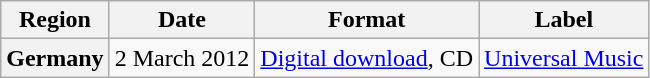<table class="wikitable plainrowheaders">
<tr>
<th scope="col">Region</th>
<th scope="col">Date</th>
<th scope="col">Format</th>
<th scope="col">Label</th>
</tr>
<tr>
<th scope="row">Germany</th>
<td>2 March 2012</td>
<td><a href='#'>Digital download</a>, CD</td>
<td><a href='#'>Universal Music</a></td>
</tr>
</table>
